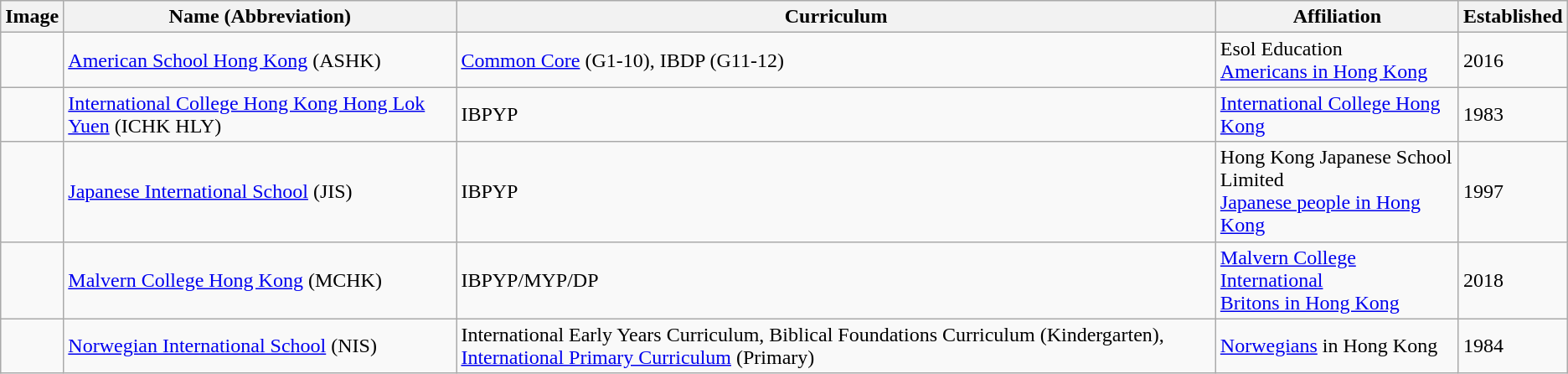<table class="wikitable sortable">
<tr>
<th>Image</th>
<th>Name (Abbreviation)</th>
<th>Curriculum</th>
<th>Affiliation</th>
<th>Established</th>
</tr>
<tr>
<td></td>
<td><a href='#'>American School Hong Kong</a> (ASHK)</td>
<td><a href='#'>Common Core</a> (G1-10), IBDP (G11-12)</td>
<td>Esol Education<br><a href='#'>Americans in Hong Kong</a></td>
<td>2016</td>
</tr>
<tr>
<td></td>
<td><a href='#'>International College Hong Kong Hong Lok Yuen</a> (ICHK HLY)</td>
<td>IBPYP</td>
<td><a href='#'>International College Hong Kong</a></td>
<td>1983</td>
</tr>
<tr>
<td></td>
<td><a href='#'>Japanese International School</a> (JIS)</td>
<td>IBPYP</td>
<td>Hong Kong Japanese School Limited<br><a href='#'>Japanese people in Hong Kong</a></td>
<td>1997</td>
</tr>
<tr>
<td></td>
<td><a href='#'>Malvern College Hong Kong</a> (MCHK)</td>
<td>IBPYP/MYP/DP</td>
<td><a href='#'>Malvern College International</a><br><a href='#'>Britons in Hong Kong</a></td>
<td>2018</td>
</tr>
<tr>
<td></td>
<td><a href='#'>Norwegian International School</a> (NIS)</td>
<td>International Early Years Curriculum, Biblical Foundations Curriculum (Kindergarten), <a href='#'>International Primary Curriculum</a> (Primary)</td>
<td><a href='#'>Norwegians</a> in Hong Kong</td>
<td>1984</td>
</tr>
</table>
